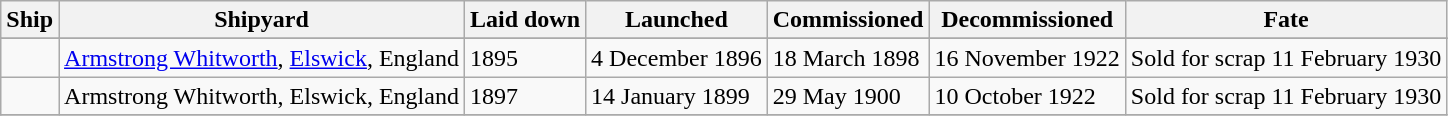<table class="wikitable">
<tr>
<th>Ship</th>
<th>Shipyard</th>
<th>Laid down</th>
<th>Launched</th>
<th>Commissioned</th>
<th>Decommissioned</th>
<th>Fate</th>
</tr>
<tr>
</tr>
<tr>
<td></td>
<td><a href='#'>Armstrong Whitworth</a>, <a href='#'>Elswick</a>, England</td>
<td>1895</td>
<td>4 December 1896</td>
<td>18 March 1898</td>
<td>16 November 1922</td>
<td>Sold for scrap 11 February 1930</td>
</tr>
<tr>
<td></td>
<td>Armstrong Whitworth, Elswick, England</td>
<td>1897</td>
<td>14 January 1899</td>
<td>29 May 1900</td>
<td>10 October 1922</td>
<td>Sold for scrap 11 February 1930</td>
</tr>
<tr>
</tr>
</table>
